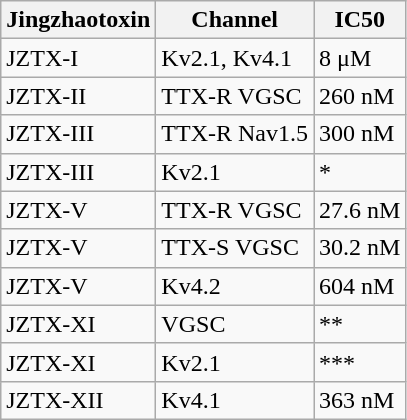<table class="wikitable">
<tr>
<th>Jingzhaotoxin</th>
<th>Channel</th>
<th>IC50</th>
</tr>
<tr>
<td>JZTX-I</td>
<td>Kv2.1, Kv4.1</td>
<td>8 μM</td>
</tr>
<tr>
<td>JZTX-II</td>
<td>TTX-R VGSC</td>
<td>260 nM</td>
</tr>
<tr>
<td>JZTX-III</td>
<td>TTX-R Nav1.5</td>
<td>300 nM</td>
</tr>
<tr>
<td>JZTX-III</td>
<td>Kv2.1</td>
<td>*</td>
</tr>
<tr>
<td>JZTX-V</td>
<td>TTX-R VGSC</td>
<td>27.6 nM</td>
</tr>
<tr>
<td>JZTX-V</td>
<td>TTX-S VGSC</td>
<td>30.2 nM</td>
</tr>
<tr>
<td>JZTX-V</td>
<td>Kv4.2</td>
<td>604 nM</td>
</tr>
<tr>
<td>JZTX-XI</td>
<td>VGSC</td>
<td>**</td>
</tr>
<tr>
<td>JZTX-XI</td>
<td>Kv2.1</td>
<td>***</td>
</tr>
<tr>
<td>JZTX-XII</td>
<td>Kv4.1</td>
<td>363 nM</td>
</tr>
</table>
